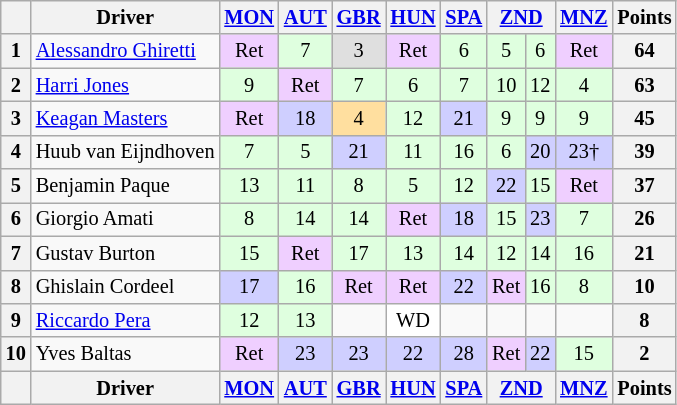<table class="wikitable" style="font-size: 85%; text-align:center">
<tr valign="top">
<th valign="middle"></th>
<th valign="middle">Driver</th>
<th><a href='#'>MON</a><br></th>
<th><a href='#'>AUT</a><br></th>
<th><a href='#'>GBR</a><br></th>
<th><a href='#'>HUN</a><br></th>
<th><a href='#'>SPA</a><br></th>
<th colspan="2"><a href='#'>ZND</a><br></th>
<th><a href='#'>MNZ</a><br></th>
<th valign="middle">Points</th>
</tr>
<tr>
<th>1</th>
<td align="left"> <a href='#'>Alessandro Ghiretti</a></td>
<td style="background:#efcfff">Ret</td>
<td style="background:#DFFFDF">7</td>
<td style="background:#DFDFDF">3</td>
<td style="background:#efcfff">Ret</td>
<td style="background:#DFFFDF">6</td>
<td style="background:#DFFFDF">5</td>
<td style="background:#DFFFDF">6</td>
<td style="background:#efcfff">Ret</td>
<th>64</th>
</tr>
<tr>
<th>2</th>
<td align="left"> <a href='#'>Harri Jones</a></td>
<td style="background:#DFFFDF">9</td>
<td style="background:#efcfff">Ret</td>
<td style="background:#DFFFDF">7</td>
<td style="background:#DFFFDF">6</td>
<td style="background:#DFFFDF">7</td>
<td style="background:#DFFFDF">10</td>
<td style="background:#DFFFDF">12</td>
<td style="background:#DFFFDF">4</td>
<th>63</th>
</tr>
<tr>
<th>3</th>
<td align="left"> <a href='#'>Keagan Masters</a></td>
<td style="background:#efcfff">Ret</td>
<td style="background:#CFCFFF">18</td>
<td style="background:#FFDF9F">4</td>
<td style="background:#DFFFDF">12</td>
<td style="background:#CFCFFF">21</td>
<td style="background:#DFFFDF">9</td>
<td style="background:#DFFFDF">9</td>
<td style="background:#DFFFDF">9</td>
<th>45</th>
</tr>
<tr>
<th>4</th>
<td align="left"> Huub van Eijndhoven</td>
<td style="background:#DFFFDF">7</td>
<td style="background:#DFFFDF">5</td>
<td style="background:#CFCFFF">21</td>
<td style="background:#DFFFDF">11</td>
<td style="background:#DFFFDF">16</td>
<td style="background:#DFFFDF">6</td>
<td style="background:#CFCFFF">20</td>
<td style="background:#CFCFFF">23†</td>
<th>39</th>
</tr>
<tr>
<th>5</th>
<td align="left"> Benjamin Paque</td>
<td style="background:#DFFFDF">13</td>
<td style="background:#DFFFDF">11</td>
<td style="background:#DFFFDF">8</td>
<td style="background:#DFFFDF">5</td>
<td style="background:#DFFFDF">12</td>
<td style="background:#CFCFFF">22</td>
<td style="background:#DFFFDF">15</td>
<td style="background:#efcfff">Ret</td>
<th>37</th>
</tr>
<tr>
<th>6</th>
<td align="left"> Giorgio Amati</td>
<td style="background:#DFFFDF">8</td>
<td style="background:#DFFFDF">14</td>
<td style="background:#DFFFDF">14</td>
<td style="background:#efcfff">Ret</td>
<td style="background:#CFCFFF">18</td>
<td style="background:#DFFFDF">15</td>
<td style="background:#CFCFFF">23</td>
<td style="background:#DFFFDF">7</td>
<th>26</th>
</tr>
<tr>
<th>7</th>
<td align="left"> Gustav Burton</td>
<td style="background:#DFFFDF">15</td>
<td style="background:#efcfff">Ret</td>
<td style="background:#DFFFDF">17</td>
<td style="background:#DFFFDF">13</td>
<td style="background:#DFFFDF">14</td>
<td style="background:#DFFFDF">12</td>
<td style="background:#DFFFDF">14</td>
<td style="background:#DFFFDF">16</td>
<th>21</th>
</tr>
<tr>
<th>8</th>
<td align="left"> Ghislain Cordeel</td>
<td style="background:#CFCFFF">17</td>
<td style="background:#DFFFDF">16</td>
<td style="background:#efcfff">Ret</td>
<td style="background:#efcfff">Ret</td>
<td style="background:#CFCFFF">22</td>
<td style="background:#efcfff">Ret</td>
<td style="background:#DFFFDF">16</td>
<td style="background:#DFFFDF">8</td>
<th>10</th>
</tr>
<tr>
<th>9</th>
<td align="left"> <a href='#'>Riccardo Pera</a></td>
<td style="background:#DFFFDF">12</td>
<td style="background:#DFFFDF">13</td>
<td></td>
<td style="background:#FFFFFF">WD</td>
<td></td>
<td></td>
<td></td>
<td></td>
<th>8</th>
</tr>
<tr>
<th>10</th>
<td align="left"> Yves Baltas</td>
<td style="background:#efcfff">Ret</td>
<td style="background:#CFCFFF">23</td>
<td style="background:#CFCFFF">23</td>
<td style="background:#CFCFFF">22</td>
<td style="background:#CFCFFF">28</td>
<td style="background:#efcfff">Ret</td>
<td style="background:#CFCFFF">22</td>
<td style="background:#DFFFDF">15</td>
<th>2</th>
</tr>
<tr>
<th></th>
<th>Driver</th>
<th><a href='#'>MON</a><br></th>
<th><a href='#'>AUT</a><br></th>
<th><a href='#'>GBR</a><br></th>
<th><a href='#'>HUN</a><br></th>
<th><a href='#'>SPA</a><br></th>
<th colspan="2"><a href='#'>ZND</a><br></th>
<th><a href='#'>MNZ</a><br></th>
<th>Points</th>
</tr>
</table>
